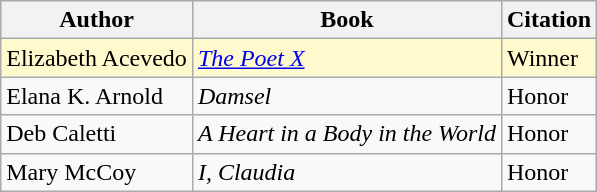<table class="sortable wikitable">
<tr>
<th>Author</th>
<th>Book</th>
<th>Citation</th>
</tr>
<tr style="background:LemonChiffon; color:black">
<td>Elizabeth Acevedo</td>
<td><em><a href='#'>The Poet X</a></em></td>
<td>Winner</td>
</tr>
<tr>
<td>Elana K. Arnold</td>
<td><em>Damsel</em></td>
<td>Honor</td>
</tr>
<tr>
<td>Deb Caletti</td>
<td><em>A Heart in a Body in the World</em></td>
<td>Honor</td>
</tr>
<tr>
<td>Mary McCoy</td>
<td><em>I, Claudia</em></td>
<td>Honor</td>
</tr>
</table>
